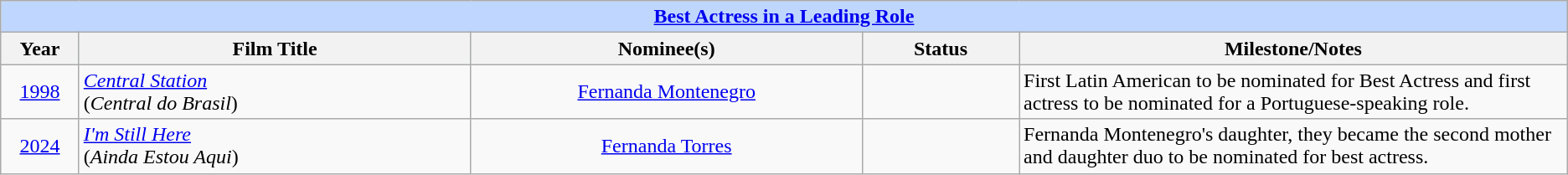<table class="wikitable" style="text-align: center">
<tr bgcolor=#bfd7ff>
<td colspan=5><strong><a href='#'>Best Actress in a Leading Role</a></strong></td>
</tr>
<tr bgcolor=#ebf5ff>
<th width=5%>Year</th>
<th width=25%>Film Title</th>
<th width=25%>Nominee(s)</th>
<th width=10%>Status</th>
<th width=35%>Milestone/Notes</th>
</tr>
<tr>
<td><a href='#'>1998</a></td>
<td style="text-align: left"><em><a href='#'>Central Station</a></em><br>(<em>Central do Brasil</em>)</td>
<td><a href='#'>Fernanda Montenegro</a></td>
<td></td>
<td style="text-align: left">First Latin American to be nominated for Best Actress and first actress to be nominated for a Portuguese-speaking role.</td>
</tr>
<tr>
<td><a href='#'>2024</a></td>
<td style="text-align: left"><em><a href='#'>I'm Still Here</a></em><br>(<em>Ainda Estou Aqui</em>)</td>
<td><a href='#'>Fernanda Torres</a></td>
<td></td>
<td style="text-align: left">Fernanda Montenegro's daughter, they became the second mother and daughter duo to be nominated for best actress.</td>
</tr>
</table>
